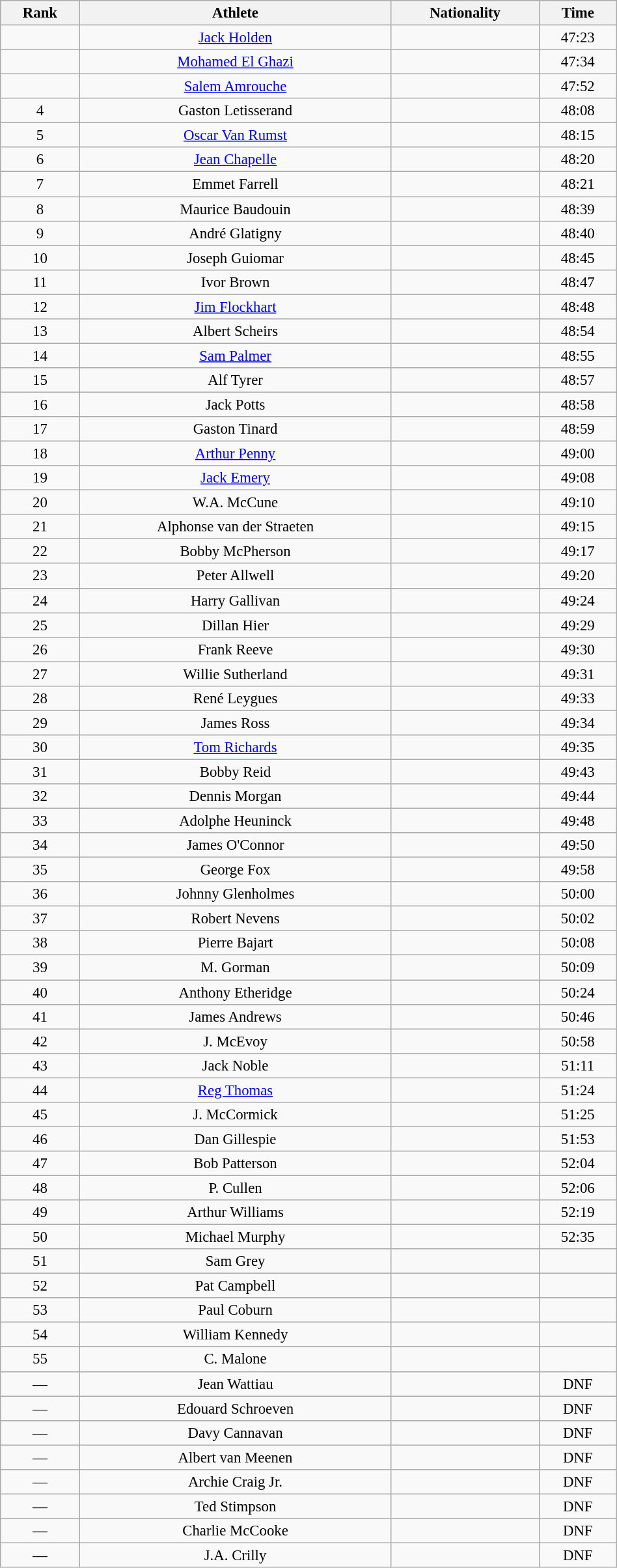<table class="wikitable sortable" style=" text-align:center; font-size:95%;" width="50%">
<tr>
<th>Rank</th>
<th>Athlete</th>
<th>Nationality</th>
<th>Time</th>
</tr>
<tr>
<td align=center></td>
<td><a href='#'>Jack Holden</a></td>
<td></td>
<td>47:23</td>
</tr>
<tr>
<td align=center></td>
<td><a href='#'>Mohamed El Ghazi</a></td>
<td></td>
<td>47:34</td>
</tr>
<tr>
<td align=center></td>
<td><a href='#'>Salem Amrouche</a></td>
<td></td>
<td>47:52</td>
</tr>
<tr>
<td align=center>4</td>
<td>Gaston Letisserand</td>
<td></td>
<td>48:08</td>
</tr>
<tr>
<td align=center>5</td>
<td><a href='#'>Oscar Van Rumst</a></td>
<td></td>
<td>48:15</td>
</tr>
<tr>
<td align=center>6</td>
<td><a href='#'>Jean Chapelle</a></td>
<td></td>
<td>48:20</td>
</tr>
<tr>
<td align=center>7</td>
<td>Emmet Farrell</td>
<td></td>
<td>48:21</td>
</tr>
<tr>
<td align=center>8</td>
<td>Maurice Baudouin</td>
<td></td>
<td>48:39</td>
</tr>
<tr>
<td align=center>9</td>
<td>André Glatigny</td>
<td></td>
<td>48:40</td>
</tr>
<tr>
<td align=center>10</td>
<td>Joseph Guiomar</td>
<td></td>
<td>48:45</td>
</tr>
<tr>
<td align=center>11</td>
<td>Ivor Brown</td>
<td></td>
<td>48:47</td>
</tr>
<tr>
<td align=center>12</td>
<td><a href='#'>Jim Flockhart</a></td>
<td></td>
<td>48:48</td>
</tr>
<tr>
<td align=center>13</td>
<td>Albert Scheirs</td>
<td></td>
<td>48:54</td>
</tr>
<tr>
<td align=center>14</td>
<td><a href='#'>Sam Palmer</a></td>
<td></td>
<td>48:55</td>
</tr>
<tr>
<td align=center>15</td>
<td>Alf Tyrer</td>
<td></td>
<td>48:57</td>
</tr>
<tr>
<td align=center>16</td>
<td>Jack Potts</td>
<td></td>
<td>48:58</td>
</tr>
<tr>
<td align=center>17</td>
<td>Gaston Tinard</td>
<td></td>
<td>48:59</td>
</tr>
<tr>
<td align=center>18</td>
<td><a href='#'>Arthur Penny</a></td>
<td></td>
<td>49:00</td>
</tr>
<tr>
<td align=center>19</td>
<td><a href='#'>Jack Emery</a></td>
<td></td>
<td>49:08</td>
</tr>
<tr>
<td align=center>20</td>
<td>W.A. McCune</td>
<td></td>
<td>49:10</td>
</tr>
<tr>
<td align=center>21</td>
<td>Alphonse van der Straeten</td>
<td></td>
<td>49:15</td>
</tr>
<tr>
<td align=center>22</td>
<td>Bobby McPherson</td>
<td></td>
<td>49:17</td>
</tr>
<tr>
<td align=center>23</td>
<td>Peter Allwell</td>
<td></td>
<td>49:20</td>
</tr>
<tr>
<td align=center>24</td>
<td>Harry Gallivan</td>
<td></td>
<td>49:24</td>
</tr>
<tr>
<td align=center>25</td>
<td>Dillan Hier</td>
<td></td>
<td>49:29</td>
</tr>
<tr>
<td align=center>26</td>
<td>Frank Reeve</td>
<td></td>
<td>49:30</td>
</tr>
<tr>
<td align=center>27</td>
<td>Willie Sutherland</td>
<td></td>
<td>49:31</td>
</tr>
<tr>
<td align=center>28</td>
<td>René Leygues</td>
<td></td>
<td>49:33</td>
</tr>
<tr>
<td align=center>29</td>
<td>James Ross</td>
<td></td>
<td>49:34</td>
</tr>
<tr>
<td align=center>30</td>
<td><a href='#'>Tom Richards</a></td>
<td></td>
<td>49:35</td>
</tr>
<tr>
<td align=center>31</td>
<td>Bobby Reid</td>
<td></td>
<td>49:43</td>
</tr>
<tr>
<td align=center>32</td>
<td>Dennis Morgan</td>
<td></td>
<td>49:44</td>
</tr>
<tr>
<td align=center>33</td>
<td>Adolphe Heuninck</td>
<td></td>
<td>49:48</td>
</tr>
<tr>
<td align=center>34</td>
<td>James O'Connor</td>
<td></td>
<td>49:50</td>
</tr>
<tr>
<td align=center>35</td>
<td>George Fox</td>
<td></td>
<td>49:58</td>
</tr>
<tr>
<td align=center>36</td>
<td>Johnny Glenholmes</td>
<td></td>
<td>50:00</td>
</tr>
<tr>
<td align=center>37</td>
<td>Robert Nevens</td>
<td></td>
<td>50:02</td>
</tr>
<tr>
<td align=center>38</td>
<td>Pierre Bajart</td>
<td></td>
<td>50:08</td>
</tr>
<tr>
<td align=center>39</td>
<td>M. Gorman</td>
<td></td>
<td>50:09</td>
</tr>
<tr>
<td align=center>40</td>
<td>Anthony Etheridge</td>
<td></td>
<td>50:24</td>
</tr>
<tr>
<td align=center>41</td>
<td>James Andrews</td>
<td></td>
<td>50:46</td>
</tr>
<tr>
<td align=center>42</td>
<td>J. McEvoy</td>
<td></td>
<td>50:58</td>
</tr>
<tr>
<td align=center>43</td>
<td>Jack Noble</td>
<td></td>
<td>51:11</td>
</tr>
<tr>
<td align=center>44</td>
<td><a href='#'>Reg Thomas</a></td>
<td></td>
<td>51:24</td>
</tr>
<tr>
<td align=center>45</td>
<td>J. McCormick</td>
<td></td>
<td>51:25</td>
</tr>
<tr>
<td align=center>46</td>
<td>Dan Gillespie</td>
<td></td>
<td>51:53</td>
</tr>
<tr>
<td align=center>47</td>
<td>Bob Patterson</td>
<td></td>
<td>52:04</td>
</tr>
<tr>
<td align=center>48</td>
<td>P. Cullen</td>
<td></td>
<td>52:06</td>
</tr>
<tr>
<td align=center>49</td>
<td>Arthur Williams</td>
<td></td>
<td>52:19</td>
</tr>
<tr>
<td align=center>50</td>
<td>Michael Murphy</td>
<td></td>
<td>52:35</td>
</tr>
<tr>
<td align=center>51</td>
<td>Sam Grey</td>
<td></td>
<td></td>
</tr>
<tr>
<td align=center>52</td>
<td>Pat Campbell</td>
<td></td>
<td></td>
</tr>
<tr>
<td align=center>53</td>
<td>Paul Coburn</td>
<td></td>
<td></td>
</tr>
<tr>
<td align=center>54</td>
<td>William Kennedy</td>
<td></td>
<td></td>
</tr>
<tr>
<td align=center>55</td>
<td>C. Malone</td>
<td></td>
<td></td>
</tr>
<tr>
<td align=center>—</td>
<td>Jean Wattiau</td>
<td></td>
<td>DNF</td>
</tr>
<tr>
<td align=center>—</td>
<td>Edouard Schroeven</td>
<td></td>
<td>DNF</td>
</tr>
<tr>
<td align=center>—</td>
<td>Davy Cannavan</td>
<td></td>
<td>DNF</td>
</tr>
<tr>
<td align=center>—</td>
<td>Albert van Meenen</td>
<td></td>
<td>DNF</td>
</tr>
<tr>
<td align=center>—</td>
<td>Archie Craig Jr.</td>
<td></td>
<td>DNF</td>
</tr>
<tr>
<td align=center>—</td>
<td>Ted Stimpson</td>
<td></td>
<td>DNF</td>
</tr>
<tr>
<td align=center>—</td>
<td>Charlie McCooke</td>
<td></td>
<td>DNF</td>
</tr>
<tr>
<td align=center>—</td>
<td>J.A. Crilly</td>
<td></td>
<td>DNF</td>
</tr>
</table>
